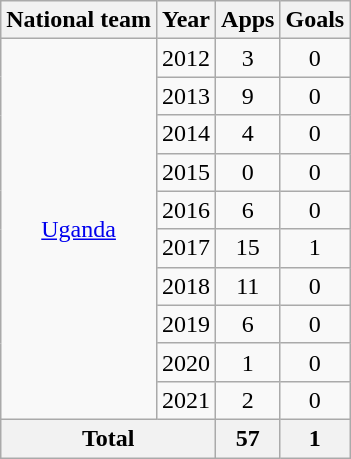<table class="wikitable" style="text-align:center">
<tr>
<th>National team</th>
<th>Year</th>
<th>Apps</th>
<th>Goals</th>
</tr>
<tr>
<td rowspan="10"><a href='#'>Uganda</a></td>
<td>2012</td>
<td>3</td>
<td>0</td>
</tr>
<tr>
<td>2013</td>
<td>9</td>
<td>0</td>
</tr>
<tr>
<td>2014</td>
<td>4</td>
<td>0</td>
</tr>
<tr>
<td>2015</td>
<td>0</td>
<td>0</td>
</tr>
<tr>
<td>2016</td>
<td>6</td>
<td>0</td>
</tr>
<tr>
<td>2017</td>
<td>15</td>
<td>1</td>
</tr>
<tr>
<td>2018</td>
<td>11</td>
<td>0</td>
</tr>
<tr>
<td>2019</td>
<td>6</td>
<td>0</td>
</tr>
<tr>
<td>2020</td>
<td>1</td>
<td>0</td>
</tr>
<tr>
<td>2021</td>
<td>2</td>
<td>0</td>
</tr>
<tr>
<th colspan="2">Total</th>
<th>57</th>
<th>1</th>
</tr>
</table>
